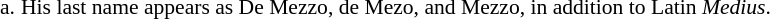<table style="margin-left:13px; line-height:100%; font-size:90%;">
<tr>
<td align="right" valign="top">a.</td>
<td>His last name appears as De Mezzo, de Mezo, and Mezzo, in addition to Latin <em>Medius</em>.</td>
</tr>
</table>
